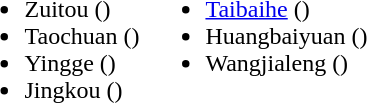<table>
<tr>
<td valign="top"><br><ul><li>Zuitou ()</li><li>Taochuan ()</li><li>Yingge ()</li><li>Jingkou ()</li></ul></td>
<td valign="top"><br><ul><li><a href='#'>Taibaihe</a> ()</li><li>Huangbaiyuan ()</li><li>Wangjialeng ()</li></ul></td>
</tr>
</table>
